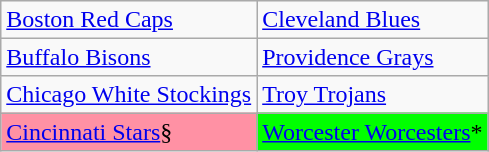<table class="wikitable" style="font-size:100%;line-height:1.1;">
<tr>
<td><a href='#'>Boston Red Caps</a></td>
<td><a href='#'>Cleveland Blues</a></td>
</tr>
<tr>
<td><a href='#'>Buffalo Bisons</a></td>
<td><a href='#'>Providence Grays</a></td>
</tr>
<tr>
<td><a href='#'>Chicago White Stockings</a></td>
<td><a href='#'>Troy Trojans</a></td>
</tr>
<tr>
<td style="background-color:#FF91A4;"><a href='#'>Cincinnati Stars</a>§</td>
<td style="background-color:#00FF00;"><a href='#'>Worcester Worcesters</a>*</td>
</tr>
</table>
